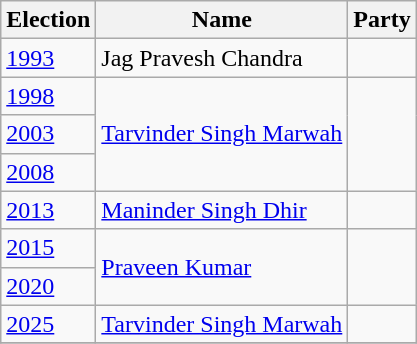<table class="wikitable sortable">
<tr>
<th>Election</th>
<th>Name</th>
<th colspan=2>Party</th>
</tr>
<tr>
<td><a href='#'>1993</a></td>
<td>Jag Pravesh Chandra</td>
<td></td>
</tr>
<tr>
<td><a href='#'>1998</a></td>
<td rowspan="3"><a href='#'>Tarvinder Singh Marwah</a></td>
</tr>
<tr>
<td><a href='#'>2003</a></td>
</tr>
<tr>
<td><a href='#'>2008</a></td>
</tr>
<tr>
<td><a href='#'>2013</a></td>
<td><a href='#'>Maninder Singh Dhir</a></td>
<td></td>
</tr>
<tr>
<td><a href='#'>2015</a></td>
<td rowspan="2"><a href='#'>Praveen Kumar</a></td>
</tr>
<tr>
<td><a href='#'>2020</a></td>
</tr>
<tr>
<td><a href='#'>2025</a></td>
<td><a href='#'>Tarvinder Singh Marwah</a></td>
<td></td>
</tr>
<tr>
</tr>
</table>
